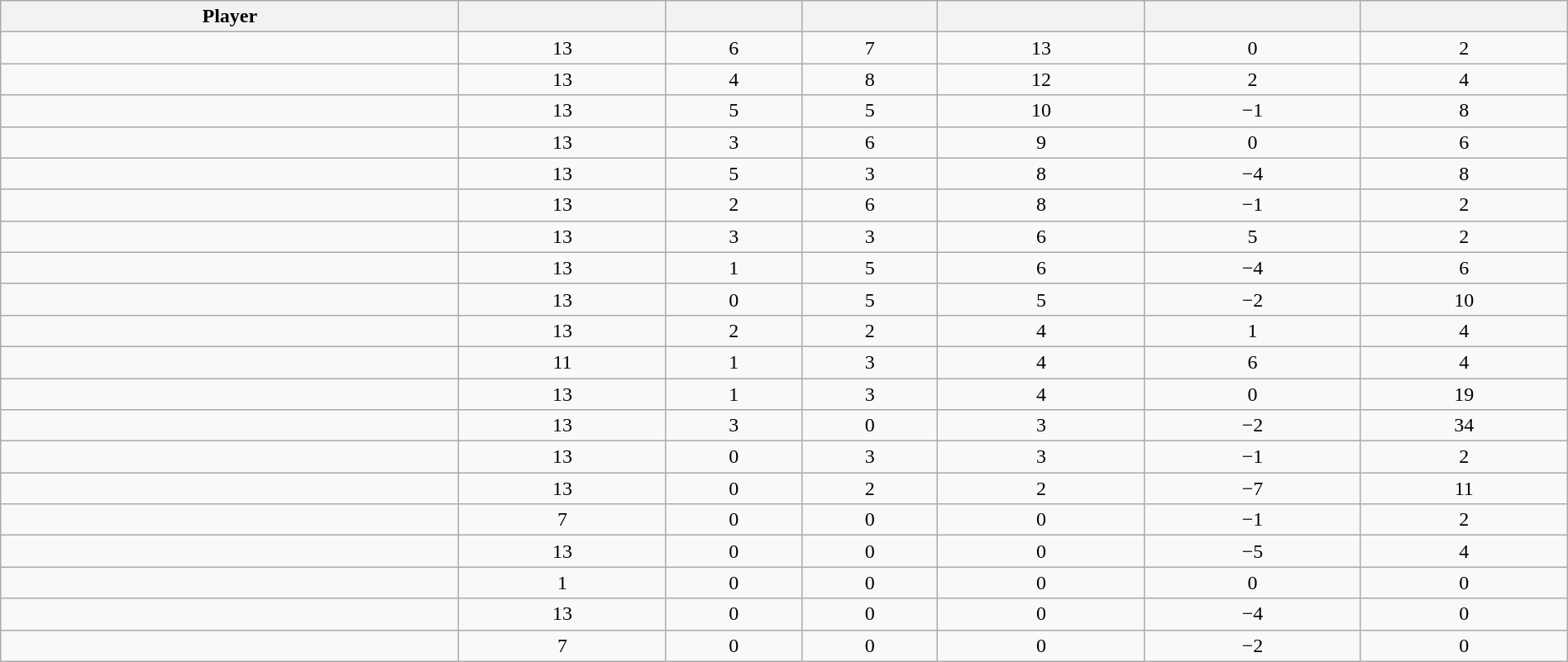<table class="wikitable sortable" style ="width:100%; text-align:center;">
<tr>
<th>Player</th>
<th></th>
<th></th>
<th></th>
<th></th>
<th data-sort-type="number"></th>
<th></th>
</tr>
<tr>
<td></td>
<td>13</td>
<td>6</td>
<td>7</td>
<td>13</td>
<td>0</td>
<td>2</td>
</tr>
<tr>
<td></td>
<td>13</td>
<td>4</td>
<td>8</td>
<td>12</td>
<td>2</td>
<td>4</td>
</tr>
<tr>
<td></td>
<td>13</td>
<td>5</td>
<td>5</td>
<td>10</td>
<td>−1</td>
<td>8</td>
</tr>
<tr>
<td></td>
<td>13</td>
<td>3</td>
<td>6</td>
<td>9</td>
<td>0</td>
<td>6</td>
</tr>
<tr>
<td></td>
<td>13</td>
<td>5</td>
<td>3</td>
<td>8</td>
<td>−4</td>
<td>8</td>
</tr>
<tr>
<td></td>
<td>13</td>
<td>2</td>
<td>6</td>
<td>8</td>
<td>−1</td>
<td>2</td>
</tr>
<tr>
<td></td>
<td>13</td>
<td>3</td>
<td>3</td>
<td>6</td>
<td>5</td>
<td>2</td>
</tr>
<tr>
<td></td>
<td>13</td>
<td>1</td>
<td>5</td>
<td>6</td>
<td>−4</td>
<td>6</td>
</tr>
<tr>
<td></td>
<td>13</td>
<td>0</td>
<td>5</td>
<td>5</td>
<td>−2</td>
<td>10</td>
</tr>
<tr>
<td></td>
<td>13</td>
<td>2</td>
<td>2</td>
<td>4</td>
<td>1</td>
<td>4</td>
</tr>
<tr>
<td></td>
<td>11</td>
<td>1</td>
<td>3</td>
<td>4</td>
<td>6</td>
<td>4</td>
</tr>
<tr>
<td></td>
<td>13</td>
<td>1</td>
<td>3</td>
<td>4</td>
<td>0</td>
<td>19</td>
</tr>
<tr>
<td></td>
<td>13</td>
<td>3</td>
<td>0</td>
<td>3</td>
<td>−2</td>
<td>34</td>
</tr>
<tr>
<td></td>
<td>13</td>
<td>0</td>
<td>3</td>
<td>3</td>
<td>−1</td>
<td>2</td>
</tr>
<tr>
<td></td>
<td>13</td>
<td>0</td>
<td>2</td>
<td>2</td>
<td>−7</td>
<td>11</td>
</tr>
<tr>
<td></td>
<td>7</td>
<td>0</td>
<td>0</td>
<td>0</td>
<td>−1</td>
<td>2</td>
</tr>
<tr>
<td></td>
<td>13</td>
<td>0</td>
<td>0</td>
<td>0</td>
<td>−5</td>
<td>4</td>
</tr>
<tr>
<td></td>
<td>1</td>
<td>0</td>
<td>0</td>
<td>0</td>
<td>0</td>
<td>0</td>
</tr>
<tr>
<td></td>
<td>13</td>
<td>0</td>
<td>0</td>
<td>0</td>
<td>−4</td>
<td>0</td>
</tr>
<tr>
<td></td>
<td>7</td>
<td>0</td>
<td>0</td>
<td>0</td>
<td>−2</td>
<td>0</td>
</tr>
</table>
